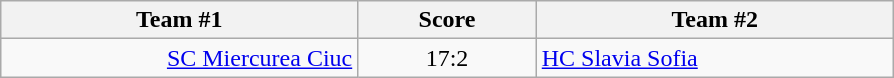<table class="wikitable" style="text-align: center;">
<tr>
<th width=22%>Team #1</th>
<th width=11%>Score</th>
<th width=22%>Team #2</th>
</tr>
<tr>
<td style="text-align: right;"><a href='#'>SC Miercurea Ciuc</a> </td>
<td>17:2</td>
<td style="text-align: left;"> <a href='#'>HC Slavia Sofia</a></td>
</tr>
</table>
